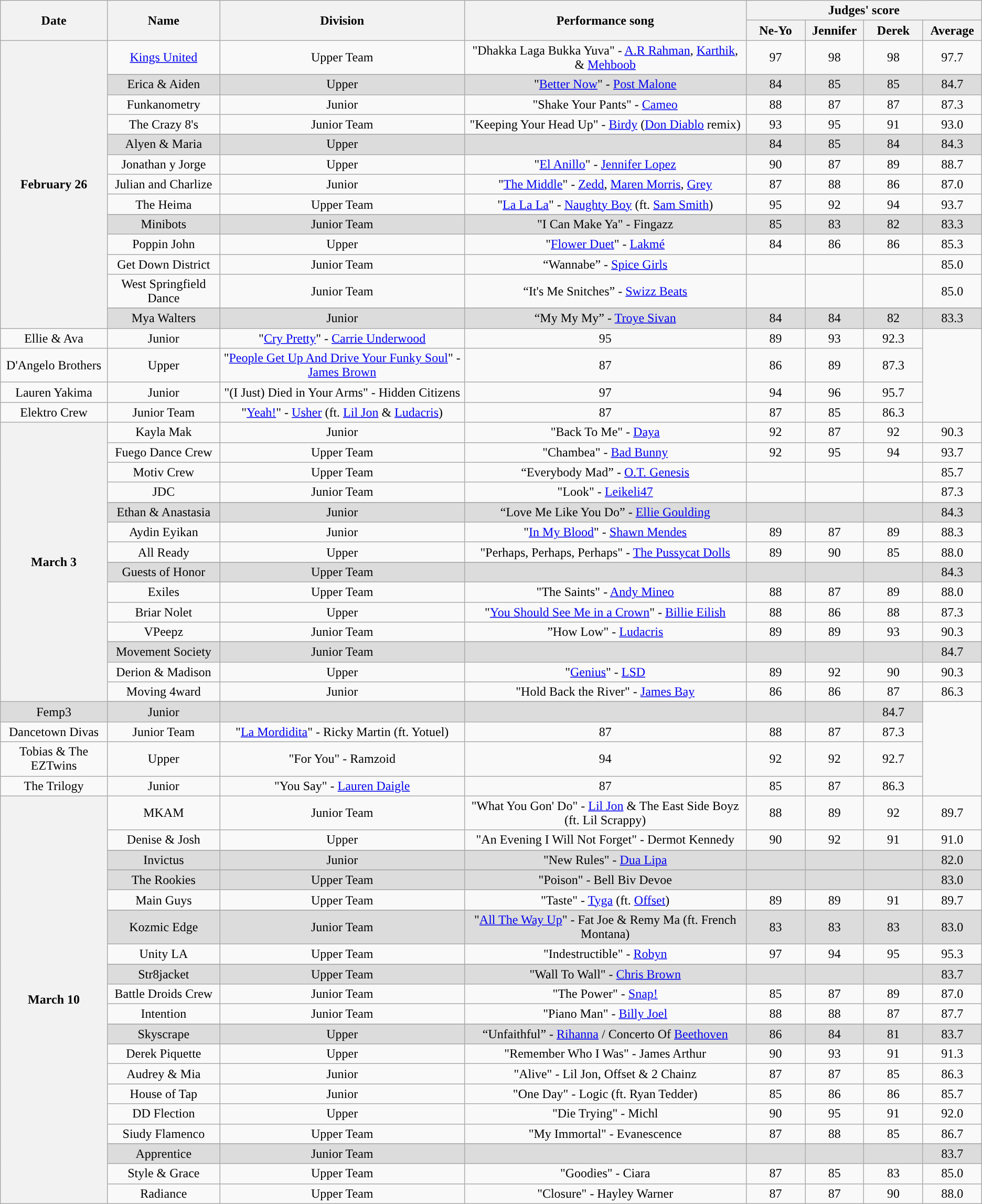<table class="wikitable sortable" style="text-align:center;">
<tr>
<th scope="col" rowspan="2">Date</th>
<th scope="col" rowspan="2">Name</th>
<th scope="col" rowspan="2">Division</th>
<th scope="col" rowspan="2" class="sortable">Performance song</th>
<th scope="col" colspan="4">Judges' score</th>
</tr>
<tr>
<th style="width:06%;">Ne-Yo</th>
<th style="width:06%;">Jennifer</th>
<th style="width:06%;">Derek</th>
<th style="width:06%;">Average</th>
</tr>
<tr>
<th scope="row" rowspan="17">February 26</th>
<td><a href='#'>Kings United</a></td>
<td>Upper Team</td>
<td>"Dhakka Laga Bukka Yuva" - <a href='#'>A.R Rahman</a>, <a href='#'>Karthik</a>, & <a href='#'>Mehboob</a></td>
<td>97</td>
<td>98</td>
<td>98</td>
<td>97.7</td>
</tr>
<tr>
</tr>
<tr style="background:#DCDCDC;">
<td>Erica & Aiden</td>
<td>Upper</td>
<td>"<a href='#'>Better Now</a>" - <a href='#'>Post Malone</a></td>
<td>84</td>
<td>85</td>
<td>85</td>
<td>84.7</td>
</tr>
<tr>
<td>Funkanometry</td>
<td>Junior</td>
<td>"Shake Your Pants" - <a href='#'>Cameo</a></td>
<td>88</td>
<td>87</td>
<td>87</td>
<td>87.3</td>
</tr>
<tr>
<td>The Crazy 8's</td>
<td>Junior Team</td>
<td>"Keeping Your Head Up" - <a href='#'>Birdy</a> (<a href='#'>Don Diablo</a> remix)</td>
<td>93</td>
<td>95</td>
<td>91</td>
<td>93.0</td>
</tr>
<tr>
</tr>
<tr style="background:#DCDCDC;">
<td>Alyen & Maria</td>
<td>Upper</td>
<td></td>
<td>84</td>
<td>85</td>
<td>84</td>
<td>84.3</td>
</tr>
<tr>
<td>Jonathan y Jorge</td>
<td>Upper</td>
<td>"<a href='#'>El Anillo</a>" - <a href='#'>Jennifer Lopez</a></td>
<td>90</td>
<td>87</td>
<td>89</td>
<td>88.7</td>
</tr>
<tr>
<td>Julian and Charlize</td>
<td>Junior</td>
<td>"<a href='#'>The Middle</a>" - <a href='#'>Zedd</a>, <a href='#'>Maren Morris</a>, <a href='#'>Grey</a></td>
<td>87</td>
<td>88</td>
<td>86</td>
<td>87.0</td>
</tr>
<tr>
<td>The Heima</td>
<td>Upper Team</td>
<td>"<a href='#'>La La La</a>" - <a href='#'>Naughty Boy</a> (ft. <a href='#'>Sam Smith</a>)</td>
<td>95</td>
<td>92</td>
<td>94</td>
<td>93.7</td>
</tr>
<tr>
</tr>
<tr style="background:#DCDCDC;">
<td>Minibots</td>
<td>Junior Team</td>
<td>"I Can Make Ya" - Fingazz</td>
<td>85</td>
<td>83</td>
<td>82</td>
<td>83.3</td>
</tr>
<tr>
<td>Poppin John</td>
<td>Upper</td>
<td>"<a href='#'>Flower Duet</a>" - <a href='#'>Lakmé</a></td>
<td>84</td>
<td>86</td>
<td>86</td>
<td>85.3</td>
</tr>
<tr>
<td>Get Down District</td>
<td>Junior Team</td>
<td>“Wannabe” - <a href='#'>Spice Girls</a></td>
<td></td>
<td></td>
<td></td>
<td>85.0</td>
</tr>
<tr>
<td>West Springfield Dance</td>
<td>Junior Team</td>
<td>“It's Me Snitches” - <a href='#'>Swizz Beats</a></td>
<td></td>
<td></td>
<td></td>
<td>85.0</td>
</tr>
<tr>
</tr>
<tr style="background:#DCDCDC;">
<td>Mya Walters</td>
<td>Junior</td>
<td>“My My My” - <a href='#'>Troye Sivan</a></td>
<td>84</td>
<td>84</td>
<td>82</td>
<td>83.3</td>
</tr>
<tr>
<td>Ellie & Ava</td>
<td>Junior</td>
<td>"<a href='#'>Cry Pretty</a>" - <a href='#'>Carrie Underwood</a></td>
<td>95</td>
<td>89</td>
<td>93</td>
<td>92.3</td>
</tr>
<tr>
<td>D'Angelo Brothers</td>
<td>Upper</td>
<td>"<a href='#'>People Get Up And Drive Your Funky Soul</a>" - <a href='#'>James Brown</a></td>
<td>87</td>
<td>86</td>
<td>89</td>
<td>87.3</td>
</tr>
<tr>
<td>Lauren Yakima</td>
<td>Junior</td>
<td>"(I Just) Died in Your Arms" - Hidden Citizens</td>
<td>97</td>
<td>94</td>
<td>96</td>
<td>95.7</td>
</tr>
<tr>
<td>Elektro Crew</td>
<td>Junior Team</td>
<td>"<a href='#'>Yeah!</a>" - <a href='#'>Usher</a> (ft. <a href='#'>Lil Jon</a> & <a href='#'>Ludacris</a>)</td>
<td>87</td>
<td>87</td>
<td>85</td>
<td>86.3</td>
</tr>
<tr>
<th scope="row" rowspan="18">March 3</th>
<td>Kayla Mak</td>
<td>Junior</td>
<td>"Back To Me" - <a href='#'>Daya</a></td>
<td>92</td>
<td>87</td>
<td>92</td>
<td>90.3</td>
</tr>
<tr>
<td>Fuego Dance Crew</td>
<td>Upper Team</td>
<td>"Chambea" - <a href='#'>Bad Bunny</a></td>
<td>92</td>
<td>95</td>
<td>94</td>
<td>93.7</td>
</tr>
<tr>
<td>Motiv Crew</td>
<td>Upper Team</td>
<td>“Everybody Mad” - <a href='#'>O.T. Genesis</a></td>
<td></td>
<td></td>
<td></td>
<td>85.7</td>
</tr>
<tr>
<td>JDC</td>
<td>Junior Team</td>
<td>"Look" - <a href='#'>Leikeli47</a></td>
<td></td>
<td></td>
<td></td>
<td>87.3</td>
</tr>
<tr>
</tr>
<tr style="background:#DCDCDC;">
<td>Ethan & Anastasia</td>
<td>Junior</td>
<td>“Love Me Like You Do” - <a href='#'>Ellie Goulding</a></td>
<td></td>
<td></td>
<td></td>
<td>84.3</td>
</tr>
<tr>
<td>Aydin Eyikan</td>
<td>Junior</td>
<td>"<a href='#'>In My Blood</a>" - <a href='#'>Shawn Mendes</a></td>
<td>89</td>
<td>87</td>
<td>89</td>
<td>88.3</td>
</tr>
<tr>
<td>All Ready</td>
<td>Upper</td>
<td>"Perhaps, Perhaps, Perhaps" - <a href='#'>The Pussycat Dolls</a></td>
<td>89</td>
<td>90</td>
<td>85</td>
<td>88.0</td>
</tr>
<tr>
</tr>
<tr style="background:#DCDCDC;">
<td>Guests of Honor</td>
<td>Upper Team</td>
<td></td>
<td></td>
<td></td>
<td></td>
<td>84.3</td>
</tr>
<tr>
<td>Exiles</td>
<td>Upper Team</td>
<td>"The Saints" - <a href='#'>Andy Mineo</a></td>
<td>88</td>
<td>87</td>
<td>89</td>
<td>88.0</td>
</tr>
<tr>
<td>Briar Nolet</td>
<td>Upper</td>
<td>"<a href='#'>You Should See Me in a Crown</a>" - <a href='#'>Billie Eilish</a></td>
<td>88</td>
<td>86</td>
<td>88</td>
<td>87.3</td>
</tr>
<tr>
<td>VPeepz</td>
<td>Junior Team</td>
<td>”How Low"  - <a href='#'>Ludacris</a></td>
<td>89</td>
<td>89</td>
<td>93</td>
<td>90.3</td>
</tr>
<tr>
</tr>
<tr style="background:#DCDCDC;">
<td>Movement Society</td>
<td>Junior Team</td>
<td></td>
<td></td>
<td></td>
<td></td>
<td>84.7</td>
</tr>
<tr>
<td>Derion & Madison</td>
<td>Upper</td>
<td>"<a href='#'>Genius</a>" - <a href='#'>LSD</a></td>
<td>89</td>
<td>92</td>
<td>90</td>
<td>90.3</td>
</tr>
<tr>
<td>Moving 4ward</td>
<td>Junior</td>
<td>"Hold Back the River" - <a href='#'>James Bay</a></td>
<td>86</td>
<td>86</td>
<td>87</td>
<td>86.3</td>
</tr>
<tr>
</tr>
<tr style="background:#DCDCDC;">
<td>Femp3</td>
<td>Junior</td>
<td></td>
<td></td>
<td></td>
<td></td>
<td>84.7</td>
</tr>
<tr>
<td>Dancetown Divas</td>
<td>Junior Team</td>
<td>"<a href='#'>La Mordidita</a>" - Ricky Martin (ft. Yotuel)</td>
<td>87</td>
<td>88</td>
<td>87</td>
<td>87.3</td>
</tr>
<tr>
<td>Tobias & The EZTwins</td>
<td>Upper</td>
<td>"For You" - Ramzoid</td>
<td>94</td>
<td>92</td>
<td>92</td>
<td>92.7</td>
</tr>
<tr>
<td>The Trilogy</td>
<td>Junior</td>
<td>"You Say" - <a href='#'>Lauren Daigle</a></td>
<td>87</td>
<td>85</td>
<td>87</td>
<td>86.3</td>
</tr>
<tr>
<th rowspan="31" scope="row">March 10</th>
<td>MKAM</td>
<td>Junior Team</td>
<td>"What You Gon' Do" - <a href='#'>Lil Jon</a> & The East Side Boyz (ft. Lil Scrappy)</td>
<td>88</td>
<td>89</td>
<td>92</td>
<td>89.7</td>
</tr>
<tr>
<td>Denise & Josh</td>
<td>Upper</td>
<td>"An Evening I Will Not Forget" - Dermot Kennedy</td>
<td>90</td>
<td>92</td>
<td>91</td>
<td>91.0</td>
</tr>
<tr>
</tr>
<tr style="background:#DCDCDC;">
<td>Invictus</td>
<td>Junior</td>
<td>"New Rules" - <a href='#'>Dua Lipa</a></td>
<td></td>
<td></td>
<td></td>
<td>82.0</td>
</tr>
<tr>
</tr>
<tr style="background:#DCDCDC;">
<td>The Rookies</td>
<td>Upper Team</td>
<td>"Poison" - Bell Biv Devoe</td>
<td></td>
<td></td>
<td></td>
<td>83.0</td>
</tr>
<tr>
<td>Main Guys</td>
<td>Upper Team</td>
<td>"Taste" - <a href='#'>Tyga</a> (ft. <a href='#'>Offset</a>)</td>
<td>89</td>
<td>89</td>
<td>91</td>
<td>89.7</td>
</tr>
<tr>
</tr>
<tr style="background:#DCDCDC;">
<td>Kozmic Edge</td>
<td>Junior Team</td>
<td>"<a href='#'>All The Way Up</a>" - Fat Joe & Remy Ma (ft. French Montana)</td>
<td>83</td>
<td>83</td>
<td>83</td>
<td>83.0</td>
</tr>
<tr>
<td>Unity LA</td>
<td>Upper Team</td>
<td>"Indestructible" - <a href='#'>Robyn</a></td>
<td>97</td>
<td>94</td>
<td>95</td>
<td>95.3</td>
</tr>
<tr>
</tr>
<tr style="background:#DCDCDC;">
<td>Str8jacket</td>
<td>Upper Team</td>
<td>"Wall To Wall" - <a href='#'>Chris Brown</a></td>
<td></td>
<td></td>
<td></td>
<td>83.7</td>
</tr>
<tr>
<td>Battle Droids Crew</td>
<td>Junior Team</td>
<td>"The Power" - <a href='#'>Snap!</a></td>
<td>85</td>
<td>87</td>
<td>89</td>
<td>87.0</td>
</tr>
<tr>
<td>Intention</td>
<td>Junior Team</td>
<td>"Piano Man" - <a href='#'>Billy Joel</a></td>
<td>88</td>
<td>88</td>
<td>87</td>
<td>87.7</td>
</tr>
<tr>
</tr>
<tr style="background:#DCDCDC;">
<td>Skyscrape</td>
<td>Upper</td>
<td>“Unfaithful” - <a href='#'>Rihanna</a> / Concerto Of <a href='#'>Beethoven</a></td>
<td>86</td>
<td>84</td>
<td>81</td>
<td>83.7</td>
</tr>
<tr>
<td>Derek Piquette</td>
<td>Upper</td>
<td>"Remember Who I Was" - James Arthur</td>
<td>90</td>
<td>93</td>
<td>91</td>
<td>91.3</td>
</tr>
<tr>
<td>Audrey & Mia</td>
<td>Junior</td>
<td>"Alive" - Lil Jon, Offset & 2 Chainz</td>
<td>87</td>
<td>87</td>
<td>85</td>
<td>86.3</td>
</tr>
<tr>
<td>House of Tap</td>
<td>Junior</td>
<td>"One Day" - Logic (ft. Ryan Tedder)</td>
<td>85</td>
<td>86</td>
<td>86</td>
<td>85.7</td>
</tr>
<tr>
<td>DD Flection</td>
<td>Upper</td>
<td>"Die Trying" - Michl</td>
<td>90</td>
<td>95</td>
<td>91</td>
<td>92.0</td>
</tr>
<tr>
<td>Siudy Flamenco</td>
<td>Upper Team</td>
<td>"My Immortal" - Evanescence</td>
<td>87</td>
<td>88</td>
<td>85</td>
<td>86.7</td>
</tr>
<tr>
</tr>
<tr style="background:#DCDCDC;">
<td>Apprentice</td>
<td>Junior Team</td>
<td></td>
<td></td>
<td></td>
<td></td>
<td>83.7</td>
</tr>
<tr>
<td>Style & Grace</td>
<td>Upper Team</td>
<td>"Goodies" - Ciara</td>
<td>87</td>
<td>85</td>
<td>83</td>
<td>85.0</td>
</tr>
<tr>
<td>Radiance</td>
<td>Upper Team</td>
<td>"Closure" - Hayley Warner</td>
<td>87</td>
<td>87</td>
<td>90</td>
<td>88.0</td>
</tr>
</table>
